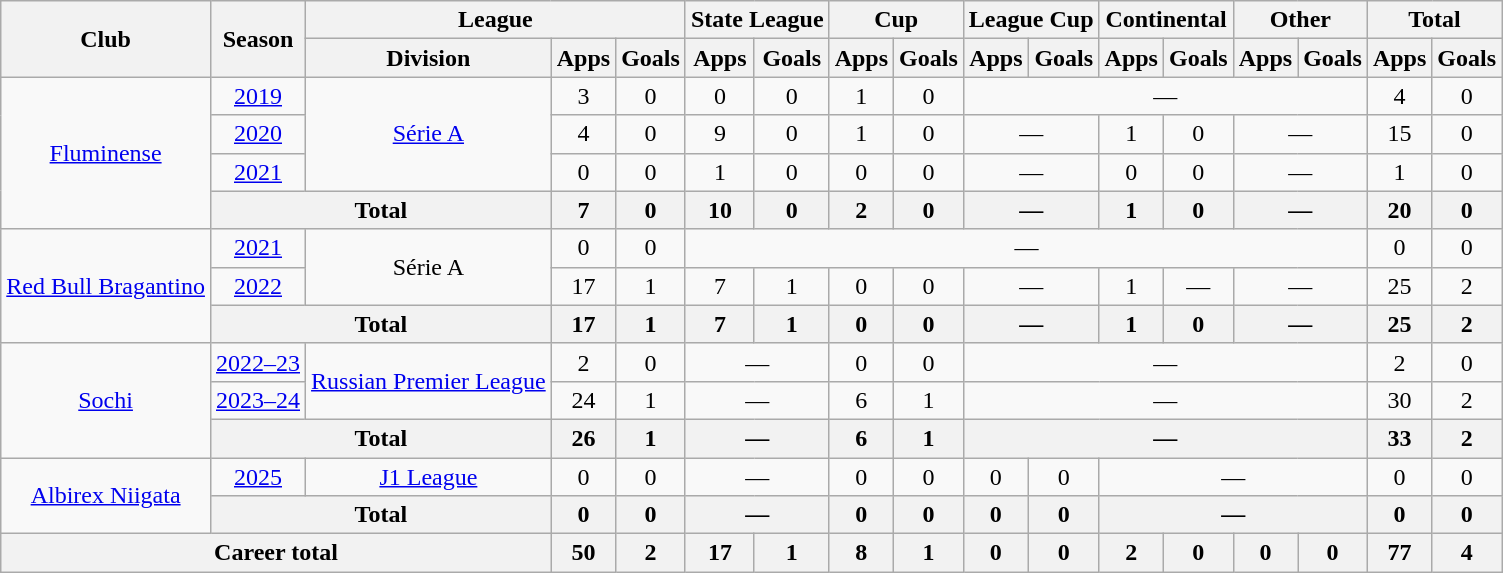<table class="wikitable" style="text-align: center">
<tr>
<th rowspan="2">Club</th>
<th rowspan="2">Season</th>
<th colspan="3">League</th>
<th colspan="2">State League</th>
<th colspan="2">Cup</th>
<th colspan="2">League Cup</th>
<th colspan="2">Continental</th>
<th colspan="2">Other</th>
<th colspan="2">Total</th>
</tr>
<tr>
<th>Division</th>
<th>Apps</th>
<th>Goals</th>
<th>Apps</th>
<th>Goals</th>
<th>Apps</th>
<th>Goals</th>
<th>Apps</th>
<th>Goals</th>
<th>Apps</th>
<th>Goals</th>
<th>Apps</th>
<th>Goals</th>
<th>Apps</th>
<th>Goals</th>
</tr>
<tr>
<td rowspan="4"><a href='#'>Fluminense</a></td>
<td><a href='#'>2019</a></td>
<td rowspan="3"><a href='#'>Série A</a></td>
<td>3</td>
<td>0</td>
<td>0</td>
<td>0</td>
<td>1</td>
<td>0</td>
<td colspan="6">—</td>
<td>4</td>
<td>0</td>
</tr>
<tr>
<td><a href='#'>2020</a></td>
<td>4</td>
<td>0</td>
<td>9</td>
<td>0</td>
<td>1</td>
<td>0</td>
<td colspan="2">—</td>
<td>1</td>
<td>0</td>
<td colspan="2">—</td>
<td>15</td>
<td>0</td>
</tr>
<tr>
<td><a href='#'>2021</a></td>
<td>0</td>
<td>0</td>
<td>1</td>
<td>0</td>
<td>0</td>
<td>0</td>
<td colspan="2">—</td>
<td>0</td>
<td>0</td>
<td colspan="2">—</td>
<td>1</td>
<td>0</td>
</tr>
<tr>
<th colspan="2">Total</th>
<th>7</th>
<th>0</th>
<th>10</th>
<th>0</th>
<th>2</th>
<th>0</th>
<th colspan="2">—</th>
<th>1</th>
<th>0</th>
<th colspan="2">—</th>
<th>20</th>
<th>0</th>
</tr>
<tr>
<td rowspan="3"><a href='#'>Red Bull Bragantino</a></td>
<td><a href='#'>2021</a></td>
<td rowspan="2">Série A</td>
<td>0</td>
<td>0</td>
<td colspan="10">—</td>
<td>0</td>
<td>0</td>
</tr>
<tr>
<td><a href='#'>2022</a></td>
<td>17</td>
<td>1</td>
<td>7</td>
<td>1</td>
<td>0</td>
<td>0</td>
<td colspan="2">—</td>
<td>1</td>
<td>—</td>
<td colspan="2">—</td>
<td>25</td>
<td>2</td>
</tr>
<tr>
<th colspan="2">Total</th>
<th>17</th>
<th>1</th>
<th>7</th>
<th>1</th>
<th>0</th>
<th>0</th>
<th colspan="2">—</th>
<th>1</th>
<th>0</th>
<th colspan="2">—</th>
<th>25</th>
<th>2</th>
</tr>
<tr>
<td rowspan="3"><a href='#'>Sochi</a></td>
<td><a href='#'>2022–23</a></td>
<td rowspan="2"><a href='#'>Russian Premier League</a></td>
<td>2</td>
<td>0</td>
<td colspan="2">—</td>
<td>0</td>
<td>0</td>
<td colspan="6">—</td>
<td>2</td>
<td>0</td>
</tr>
<tr>
<td><a href='#'>2023–24</a></td>
<td>24</td>
<td>1</td>
<td colspan="2">—</td>
<td>6</td>
<td>1</td>
<td colspan="6">—</td>
<td>30</td>
<td>2</td>
</tr>
<tr>
<th colspan="2">Total</th>
<th>26</th>
<th>1</th>
<th colspan="2">—</th>
<th>6</th>
<th>1</th>
<th colspan="6">—</th>
<th>33</th>
<th>2</th>
</tr>
<tr>
<td rowspan="2"><a href='#'>Albirex Niigata</a></td>
<td><a href='#'>2025</a></td>
<td><a href='#'>J1 League</a></td>
<td>0</td>
<td>0</td>
<td colspan="2">—</td>
<td>0</td>
<td>0</td>
<td>0</td>
<td>0</td>
<td colspan="4">—</td>
<td>0</td>
<td>0</td>
</tr>
<tr>
<th colspan="2">Total</th>
<th>0</th>
<th>0</th>
<th colspan="2">—</th>
<th>0</th>
<th>0</th>
<th>0</th>
<th>0</th>
<th colspan="4">—</th>
<th>0</th>
<th>0</th>
</tr>
<tr>
<th colspan="3">Career total</th>
<th>50</th>
<th>2</th>
<th>17</th>
<th>1</th>
<th>8</th>
<th>1</th>
<th>0</th>
<th>0</th>
<th>2</th>
<th>0</th>
<th>0</th>
<th>0</th>
<th>77</th>
<th>4</th>
</tr>
</table>
